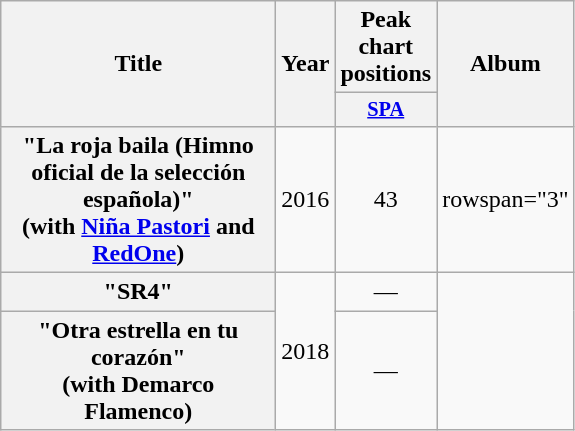<table class="wikitable plainrowheaders" style="text-align: center;">
<tr>
<th scope="col" rowspan="2" style="width:11em;">Title</th>
<th scope="col" rowspan="2">Year</th>
<th scope="col" colspan="1">Peak chart positions</th>
<th scope="col" rowspan="2">Album</th>
</tr>
<tr>
<th style="width:2.5em; font-size:85%"><a href='#'>SPA</a><br></th>
</tr>
<tr>
<th scope="row">"La roja baila (Himno oficial de la selección española)"<br><span>(with <a href='#'>Niña Pastori</a> and <a href='#'>RedOne</a>)</span></th>
<td>2016</td>
<td>43</td>
<td>rowspan="3" </td>
</tr>
<tr>
<th scope="row">"SR4"</th>
<td rowspan="2">2018</td>
<td>—</td>
</tr>
<tr>
<th scope="row">"Otra estrella en tu corazón"<br><span>(with Demarco Flamenco)</span></th>
<td>—</td>
</tr>
</table>
